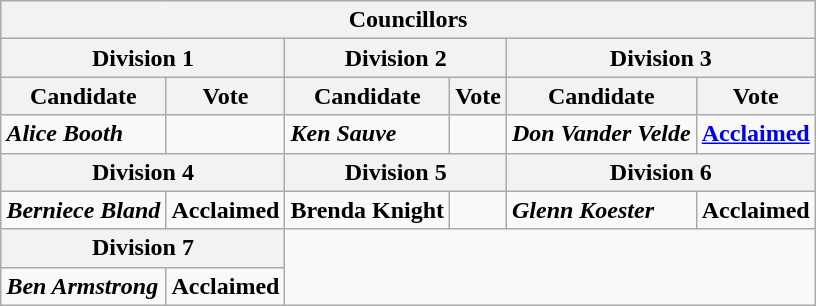<table class="wikitable collapsible collapsed" align="right">
<tr>
<th colspan=6>Councillors</th>
</tr>
<tr>
<th colspan=2>Division 1</th>
<th colspan=2>Division 2</th>
<th colspan=2>Division 3</th>
</tr>
<tr>
<th>Candidate</th>
<th>Vote</th>
<th>Candidate</th>
<th>Vote</th>
<th>Candidate</th>
<th>Vote</th>
</tr>
<tr>
<td><strong><em>Alice Booth</em></strong></td>
<td></td>
<td><strong><em>Ken Sauve</em></strong></td>
<td></td>
<td><strong><em>Don Vander Velde</em></strong></td>
<td><strong><a href='#'>Acclaimed</a></strong></td>
</tr>
<tr>
<th colspan=2>Division 4</th>
<th colspan=2>Division 5</th>
<th colspan=2>Division 6</th>
</tr>
<tr>
<td><strong><em>Berniece Bland</em></strong></td>
<td><strong>Acclaimed</strong></td>
<td><strong>Brenda Knight</strong></td>
<td></td>
<td><strong><em>Glenn Koester</em></strong></td>
<td><strong>Acclaimed</strong></td>
</tr>
<tr>
<th colspan=2>Division 7</th>
</tr>
<tr>
<td><strong><em>Ben Armstrong</em></strong></td>
<td><strong>Acclaimed</strong></td>
</tr>
</table>
